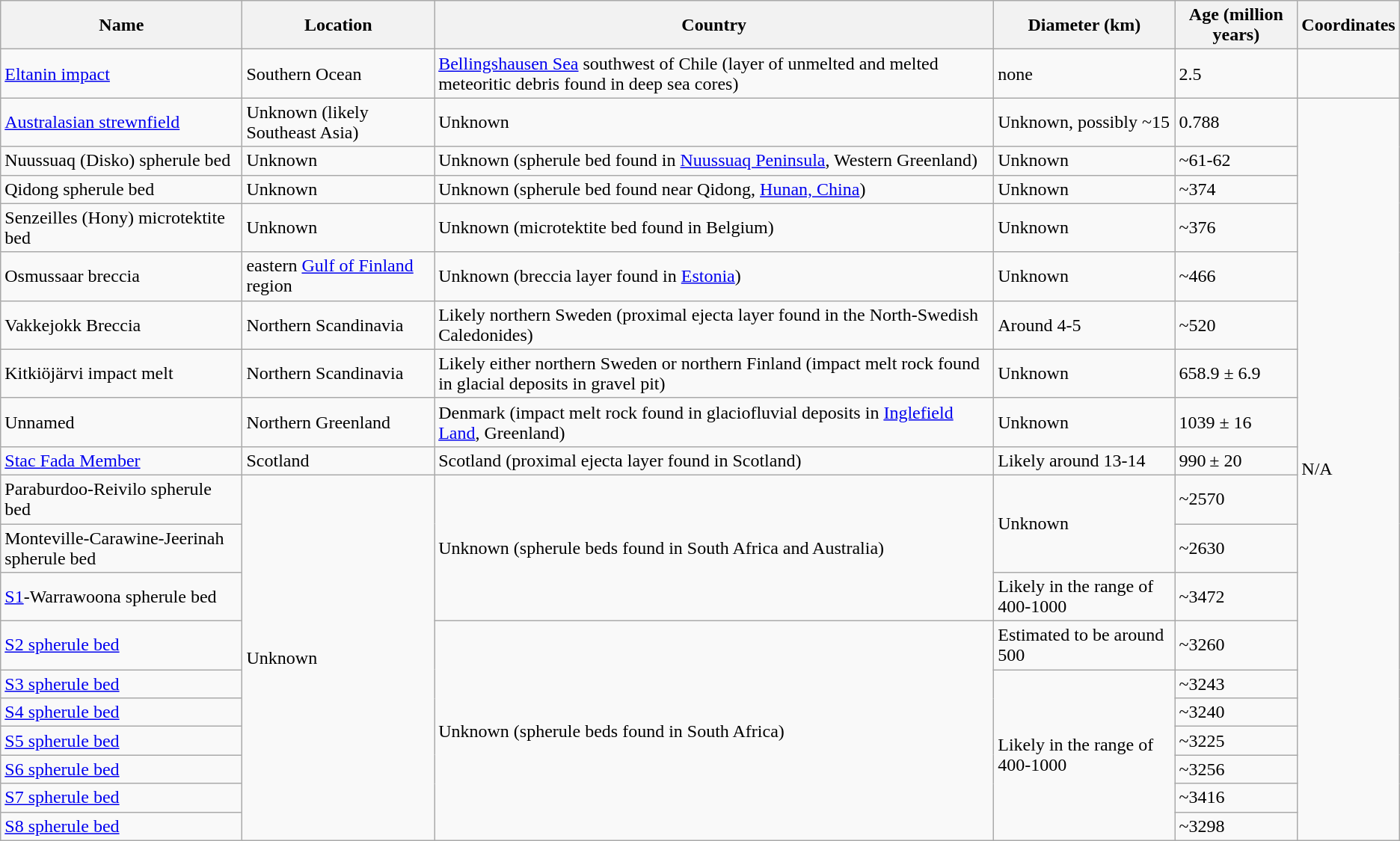<table class="wikitable sortable">
<tr>
<th>Name</th>
<th>Location</th>
<th>Country</th>
<th>Diameter  (km)</th>
<th>Age  (million years)</th>
<th>Coordinates</th>
</tr>
<tr>
<td><a href='#'>Eltanin impact</a></td>
<td>Southern Ocean</td>
<td><a href='#'>Bellingshausen Sea</a> southwest of Chile (layer of unmelted and melted meteoritic debris found in deep sea cores)</td>
<td>none</td>
<td>2.5</td>
<td></td>
</tr>
<tr>
<td><a href='#'>Australasian strewnfield</a></td>
<td>Unknown (likely Southeast Asia)</td>
<td>Unknown</td>
<td>Unknown, possibly ~15</td>
<td>0.788</td>
<td rowspan="19">N/A</td>
</tr>
<tr>
<td>Nuussuaq (Disko) spherule bed</td>
<td>Unknown</td>
<td>Unknown (spherule bed found in <a href='#'>Nuussuaq Peninsula</a>, Western Greenland)</td>
<td>Unknown</td>
<td>~61-62</td>
</tr>
<tr>
<td>Qidong spherule bed</td>
<td>Unknown</td>
<td>Unknown (spherule bed found near Qidong, <a href='#'>Hunan, China</a>)</td>
<td>Unknown</td>
<td>~374</td>
</tr>
<tr>
<td>Senzeilles (Hony) microtektite bed</td>
<td>Unknown</td>
<td>Unknown (microtektite bed found in Belgium)</td>
<td>Unknown</td>
<td>~376</td>
</tr>
<tr>
<td>Osmussaar breccia</td>
<td>eastern <a href='#'>Gulf of Finland</a> region</td>
<td>Unknown (breccia layer found in <a href='#'>Estonia</a>)</td>
<td>Unknown</td>
<td>~466</td>
</tr>
<tr>
<td>Vakkejokk Breccia</td>
<td>Northern Scandinavia</td>
<td>Likely northern Sweden (proximal ejecta layer found in the North-Swedish Caledonides)</td>
<td>Around 4-5</td>
<td>~520</td>
</tr>
<tr>
<td>Kitkiöjärvi impact melt</td>
<td>Northern Scandinavia</td>
<td>Likely either northern Sweden or northern Finland (impact melt rock found in glacial deposits in gravel pit)</td>
<td>Unknown</td>
<td>658.9 ± 6.9</td>
</tr>
<tr>
<td>Unnamed</td>
<td>Northern Greenland</td>
<td>Denmark (impact melt rock found in glaciofluvial deposits in <a href='#'>Inglefield Land</a>, Greenland)</td>
<td>Unknown</td>
<td>1039 ± 16</td>
</tr>
<tr>
<td><a href='#'>Stac Fada Member</a></td>
<td>Scotland</td>
<td>Scotland (proximal ejecta layer found in Scotland)</td>
<td>Likely around 13-14</td>
<td>990 ± 20</td>
</tr>
<tr>
<td>Paraburdoo-Reivilo spherule bed</td>
<td rowspan="10">Unknown</td>
<td rowspan="3">Unknown (spherule beds found in South Africa and Australia)</td>
<td rowspan="2">Unknown</td>
<td>~2570</td>
</tr>
<tr>
<td>Monteville-Carawine-Jeerinah spherule bed</td>
<td>~2630</td>
</tr>
<tr>
<td><a href='#'>S1</a>-Warrawoona spherule bed</td>
<td>Likely in the range of 400-1000</td>
<td>~3472</td>
</tr>
<tr>
<td><a href='#'>S2 spherule bed</a></td>
<td rowspan="7">Unknown (spherule beds found in South Africa)</td>
<td>Estimated to be around 500</td>
<td>~3260</td>
</tr>
<tr>
<td><a href='#'>S3 spherule bed</a></td>
<td rowspan="6">Likely in the range of 400-1000</td>
<td>~3243</td>
</tr>
<tr>
<td><a href='#'>S4 spherule bed</a></td>
<td>~3240</td>
</tr>
<tr>
<td><a href='#'>S5 spherule bed</a></td>
<td>~3225</td>
</tr>
<tr>
<td><a href='#'>S6 spherule bed</a></td>
<td>~3256</td>
</tr>
<tr>
<td><a href='#'>S7 spherule bed</a></td>
<td>~3416</td>
</tr>
<tr>
<td><a href='#'>S8 spherule bed</a></td>
<td>~3298</td>
</tr>
</table>
